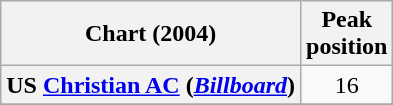<table class="wikitable sortable plainrowheaders" style="text-align:center">
<tr>
<th scope="col">Chart (2004)</th>
<th scope="col">Peak<br> position</th>
</tr>
<tr>
<th scope="row">US <a href='#'>Christian AC</a> (<em><a href='#'>Billboard</a></em>)</th>
<td>16</td>
</tr>
<tr>
</tr>
<tr>
</tr>
</table>
